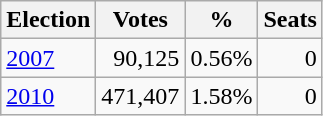<table class=wikitable style="text-align:right">
<tr>
<th>Election</th>
<th>Votes</th>
<th>%</th>
<th>Seats</th>
</tr>
<tr>
<td align=left><a href='#'>2007</a></td>
<td>90,125</td>
<td>0.56%</td>
<td>0</td>
</tr>
<tr>
<td align=left><a href='#'>2010</a></td>
<td>471,407</td>
<td>1.58%</td>
<td>0</td>
</tr>
</table>
